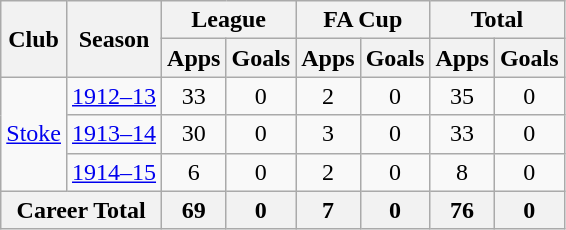<table class="wikitable" style="text-align: center;">
<tr>
<th rowspan="2">Club</th>
<th rowspan="2">Season</th>
<th colspan="2">League</th>
<th colspan="2">FA Cup</th>
<th colspan="2">Total</th>
</tr>
<tr>
<th>Apps</th>
<th>Goals</th>
<th>Apps</th>
<th>Goals</th>
<th>Apps</th>
<th>Goals</th>
</tr>
<tr>
<td rowspan="3"><a href='#'>Stoke</a></td>
<td><a href='#'>1912–13</a></td>
<td>33</td>
<td>0</td>
<td>2</td>
<td>0</td>
<td>35</td>
<td>0</td>
</tr>
<tr>
<td><a href='#'>1913–14</a></td>
<td>30</td>
<td>0</td>
<td>3</td>
<td>0</td>
<td>33</td>
<td>0</td>
</tr>
<tr>
<td><a href='#'>1914–15</a></td>
<td>6</td>
<td>0</td>
<td>2</td>
<td>0</td>
<td>8</td>
<td>0</td>
</tr>
<tr>
<th colspan="2">Career Total</th>
<th>69</th>
<th>0</th>
<th>7</th>
<th>0</th>
<th>76</th>
<th>0</th>
</tr>
</table>
